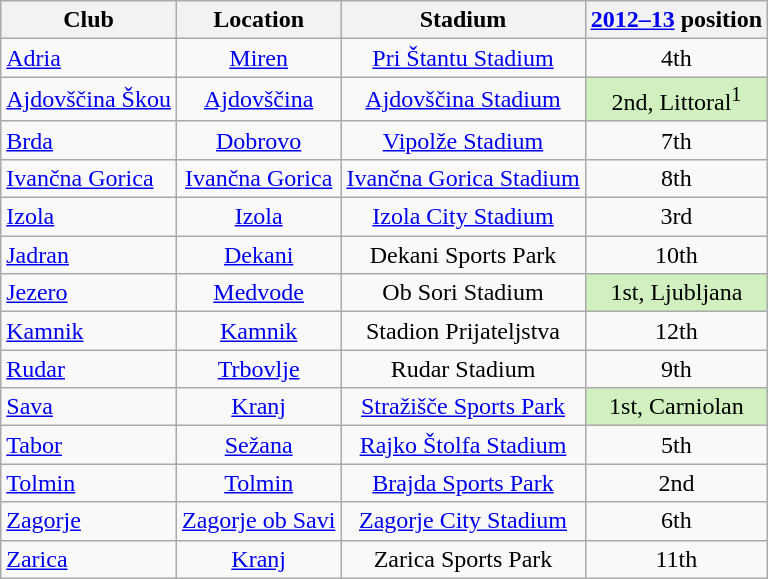<table class="wikitable" style="text-align:center;">
<tr>
<th>Club</th>
<th>Location</th>
<th>Stadium</th>
<th><a href='#'>2012–13</a> position</th>
</tr>
<tr>
<td style="text-align:left;"><a href='#'>Adria</a></td>
<td><a href='#'>Miren</a></td>
<td><a href='#'>Pri Štantu Stadium</a></td>
<td>4th</td>
</tr>
<tr>
<td style="text-align:left;"><a href='#'>Ajdovščina Škou</a></td>
<td><a href='#'>Ajdovščina</a></td>
<td><a href='#'>Ajdovščina Stadium</a></td>
<td bgcolor="#D0F0C0">2nd, Littoral<sup>1</sup></td>
</tr>
<tr>
<td style="text-align:left;"><a href='#'>Brda</a></td>
<td><a href='#'>Dobrovo</a></td>
<td><a href='#'>Vipolže Stadium</a></td>
<td>7th</td>
</tr>
<tr>
<td style="text-align:left;"><a href='#'>Ivančna Gorica</a></td>
<td><a href='#'>Ivančna Gorica</a></td>
<td><a href='#'>Ivančna Gorica Stadium</a></td>
<td>8th</td>
</tr>
<tr>
<td style="text-align:left;"><a href='#'>Izola</a></td>
<td><a href='#'>Izola</a></td>
<td><a href='#'>Izola City Stadium</a></td>
<td>3rd</td>
</tr>
<tr>
<td style="text-align:left;"><a href='#'>Jadran</a></td>
<td><a href='#'>Dekani</a></td>
<td>Dekani Sports Park</td>
<td>10th</td>
</tr>
<tr>
<td style="text-align:left;"><a href='#'>Jezero</a></td>
<td><a href='#'>Medvode</a></td>
<td>Ob Sori Stadium</td>
<td bgcolor="#D0F0C0">1st, Ljubljana</td>
</tr>
<tr>
<td style="text-align:left;"><a href='#'>Kamnik</a></td>
<td><a href='#'>Kamnik</a></td>
<td>Stadion Prijateljstva</td>
<td>12th</td>
</tr>
<tr>
<td style="text-align:left;"><a href='#'>Rudar</a></td>
<td><a href='#'>Trbovlje</a></td>
<td>Rudar Stadium</td>
<td>9th</td>
</tr>
<tr>
<td style="text-align:left;"><a href='#'>Sava</a></td>
<td><a href='#'>Kranj</a></td>
<td><a href='#'>Stražišče Sports Park</a></td>
<td bgcolor="#D0F0C0">1st, Carniolan</td>
</tr>
<tr>
<td style="text-align:left;"><a href='#'>Tabor</a></td>
<td><a href='#'>Sežana</a></td>
<td><a href='#'>Rajko Štolfa Stadium</a></td>
<td>5th</td>
</tr>
<tr>
<td style="text-align:left;"><a href='#'>Tolmin</a></td>
<td><a href='#'>Tolmin</a></td>
<td><a href='#'>Brajda Sports Park</a></td>
<td>2nd</td>
</tr>
<tr>
<td style="text-align:left;"><a href='#'>Zagorje</a></td>
<td><a href='#'>Zagorje ob Savi</a></td>
<td><a href='#'>Zagorje City Stadium</a></td>
<td>6th</td>
</tr>
<tr>
<td style="text-align:left;"><a href='#'>Zarica</a></td>
<td><a href='#'>Kranj</a></td>
<td>Zarica Sports Park</td>
<td>11th</td>
</tr>
</table>
